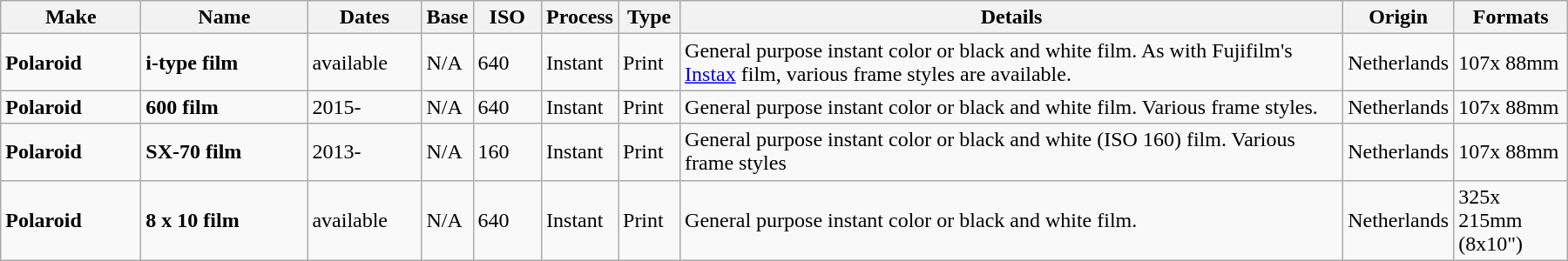<table class="wikitable">
<tr>
<th scope="col" style="width: 100px;">Make</th>
<th scope="col" style="width: 120px;">Name</th>
<th scope="col" style="width: 80px;">Dates</th>
<th scope="col" style="width: 30px;">Base</th>
<th scope="col" style="width: 45px;">ISO</th>
<th scope="col" style="width: 40px;">Process</th>
<th scope="col" style="width: 40px;">Type</th>
<th scope="col" style="width: 500px;">Details</th>
<th scope="col" style="width: 60px;">Origin</th>
<th scope="col" style="width: 80px;">Formats</th>
</tr>
<tr>
<td><strong>Polaroid</strong></td>
<td><strong>i-type film </strong></td>
<td>available</td>
<td>N/A</td>
<td>640</td>
<td>Instant</td>
<td>Print</td>
<td>General purpose instant color or black and white film. As with Fujifilm's <a href='#'>Instax</a> film, various frame styles are available.</td>
<td>Netherlands</td>
<td>107x 88mm</td>
</tr>
<tr>
<td><strong>Polaroid</strong></td>
<td><strong>600 film</strong></td>
<td>2015-</td>
<td>N/A</td>
<td>640</td>
<td>Instant</td>
<td>Print</td>
<td>General purpose instant color or black and white film. Various frame styles.</td>
<td>Netherlands</td>
<td>107x 88mm</td>
</tr>
<tr>
<td><strong>Polaroid</strong></td>
<td><strong>SX-70 film</strong></td>
<td>2013-</td>
<td>N/A</td>
<td>160</td>
<td>Instant</td>
<td>Print</td>
<td>General purpose instant color or black and white (ISO 160) film. Various frame styles</td>
<td>Netherlands</td>
<td>107x 88mm</td>
</tr>
<tr>
<td><strong>Polaroid</strong></td>
<td><strong>8 x 10 film</strong></td>
<td>available</td>
<td>N/A</td>
<td>640</td>
<td>Instant</td>
<td>Print</td>
<td>General purpose instant color or black and white film.</td>
<td>Netherlands</td>
<td>325x 215mm (8x10")</td>
</tr>
</table>
